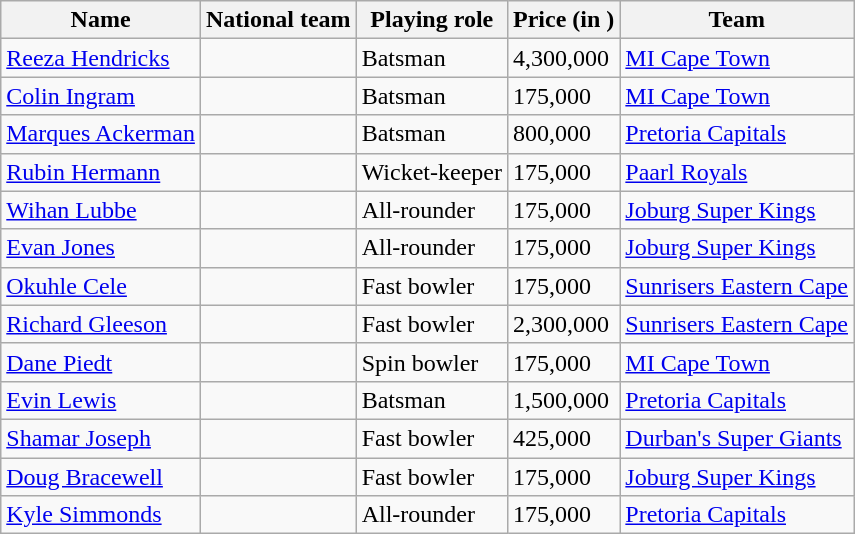<table class="wikitable sortable">
<tr>
<th>Name</th>
<th>National team</th>
<th>Playing role</th>
<th>Price (in )</th>
<th>Team</th>
</tr>
<tr>
<td><a href='#'>Reeza Hendricks</a></td>
<td></td>
<td>Batsman</td>
<td>4,300,000</td>
<td><a href='#'>MI Cape Town</a></td>
</tr>
<tr>
<td><a href='#'>Colin Ingram</a></td>
<td></td>
<td>Batsman</td>
<td>175,000</td>
<td><a href='#'>MI Cape Town</a></td>
</tr>
<tr>
<td><a href='#'>Marques Ackerman</a></td>
<td></td>
<td>Batsman</td>
<td>800,000</td>
<td><a href='#'>Pretoria Capitals</a></td>
</tr>
<tr>
<td><a href='#'>Rubin Hermann</a></td>
<td></td>
<td>Wicket-keeper</td>
<td>175,000</td>
<td><a href='#'>Paarl Royals</a></td>
</tr>
<tr>
<td><a href='#'>Wihan Lubbe</a></td>
<td></td>
<td>All-rounder</td>
<td>175,000</td>
<td><a href='#'>Joburg Super Kings</a></td>
</tr>
<tr>
<td><a href='#'>Evan Jones</a></td>
<td></td>
<td>All-rounder</td>
<td>175,000</td>
<td><a href='#'>Joburg Super Kings</a></td>
</tr>
<tr>
<td><a href='#'>Okuhle Cele</a></td>
<td></td>
<td>Fast bowler</td>
<td>175,000</td>
<td><a href='#'>Sunrisers Eastern Cape</a></td>
</tr>
<tr>
<td><a href='#'>Richard Gleeson</a></td>
<td></td>
<td>Fast bowler</td>
<td>2,300,000</td>
<td><a href='#'>Sunrisers Eastern Cape</a></td>
</tr>
<tr>
<td><a href='#'>Dane Piedt</a></td>
<td></td>
<td>Spin bowler</td>
<td>175,000</td>
<td><a href='#'>MI Cape Town</a></td>
</tr>
<tr>
<td><a href='#'>Evin Lewis</a></td>
<td></td>
<td>Batsman</td>
<td>1,500,000</td>
<td><a href='#'>Pretoria Capitals</a></td>
</tr>
<tr>
<td><a href='#'>Shamar Joseph</a></td>
<td></td>
<td>Fast bowler</td>
<td>425,000</td>
<td><a href='#'>Durban's Super Giants</a></td>
</tr>
<tr>
<td><a href='#'>Doug Bracewell</a></td>
<td></td>
<td>Fast bowler</td>
<td>175,000</td>
<td><a href='#'>Joburg Super Kings</a></td>
</tr>
<tr>
<td><a href='#'>Kyle Simmonds</a></td>
<td></td>
<td>All-rounder</td>
<td>175,000</td>
<td><a href='#'>Pretoria Capitals</a></td>
</tr>
</table>
